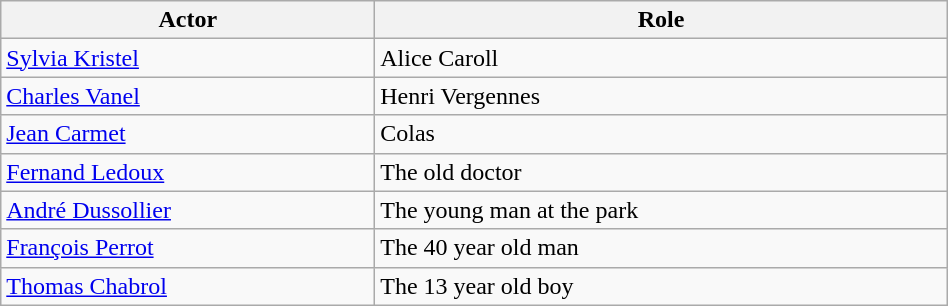<table class="wikitable" style="width:50%;">
<tr ">
<th>Actor</th>
<th>Role</th>
</tr>
<tr>
<td><a href='#'>Sylvia Kristel</a></td>
<td>Alice Caroll</td>
</tr>
<tr>
<td><a href='#'>Charles Vanel</a></td>
<td>Henri Vergennes</td>
</tr>
<tr>
<td><a href='#'>Jean Carmet</a></td>
<td>Colas</td>
</tr>
<tr>
<td><a href='#'>Fernand Ledoux</a></td>
<td>The old doctor</td>
</tr>
<tr>
<td><a href='#'>André Dussollier</a></td>
<td>The young man at the park</td>
</tr>
<tr>
<td><a href='#'>François Perrot</a></td>
<td>The 40 year old man</td>
</tr>
<tr>
<td><a href='#'>Thomas Chabrol</a></td>
<td>The 13 year old boy</td>
</tr>
</table>
